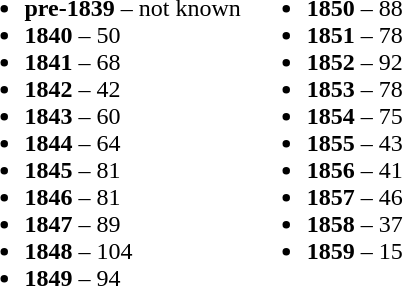<table>
<tr>
<td valign="top"><br><ul><li><strong>pre-1839</strong> – not known</li><li><strong>1840</strong> – 50</li><li><strong>1841</strong> – 68</li><li><strong>1842</strong> – 42</li><li><strong>1843</strong> – 60</li><li><strong>1844</strong> – 64</li><li><strong>1845</strong> – 81</li><li><strong>1846</strong> – 81</li><li><strong>1847</strong> – 89</li><li><strong>1848</strong> – 104</li><li><strong>1849</strong> – 94</li></ul></td>
<td valign="top"><br><ul><li><strong>1850</strong> – 88</li><li><strong>1851</strong> – 78</li><li><strong>1852</strong> – 92</li><li><strong>1853</strong> – 78</li><li><strong>1854</strong> – 75</li><li><strong>1855</strong> – 43</li><li><strong>1856</strong> – 41</li><li><strong>1857</strong> – 46</li><li><strong>1858</strong> – 37</li><li><strong>1859</strong> – 15</li></ul></td>
</tr>
</table>
